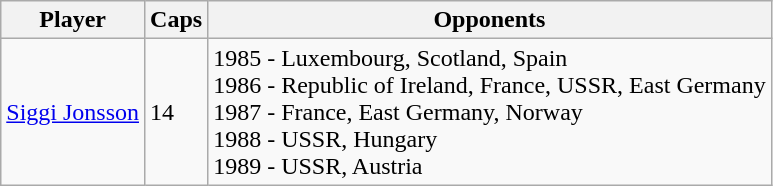<table class="wikitable">
<tr>
<th>Player</th>
<th>Caps</th>
<th>Opponents</th>
</tr>
<tr>
<td><a href='#'>Siggi Jonsson</a></td>
<td>14</td>
<td>1985 - Luxembourg, Scotland, Spain<br>1986 - Republic of Ireland, France, USSR, East Germany<br>1987 - France, East Germany, Norway<br>1988 - USSR, Hungary<br>1989 - USSR, Austria</td>
</tr>
</table>
